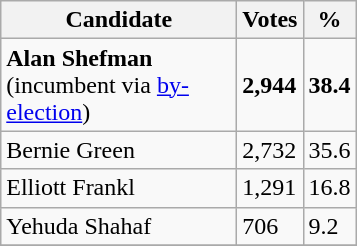<table class="wikitable">
<tr>
<th bgcolor="#DDDDFF" width="150px">Candidate</th>
<th bgcolor="#DDDDFF">Votes</th>
<th bgcolor="#DDDDFF">%</th>
</tr>
<tr>
<td><strong>Alan Shefman</strong> (incumbent via <a href='#'>by-election</a>)</td>
<td><strong>2,944</strong></td>
<td><strong>38.4</strong></td>
</tr>
<tr>
<td>Bernie Green</td>
<td>2,732</td>
<td>35.6</td>
</tr>
<tr>
<td>Elliott Frankl</td>
<td>1,291</td>
<td>16.8</td>
</tr>
<tr>
<td>Yehuda Shahaf</td>
<td>706</td>
<td>9.2</td>
</tr>
<tr>
</tr>
</table>
